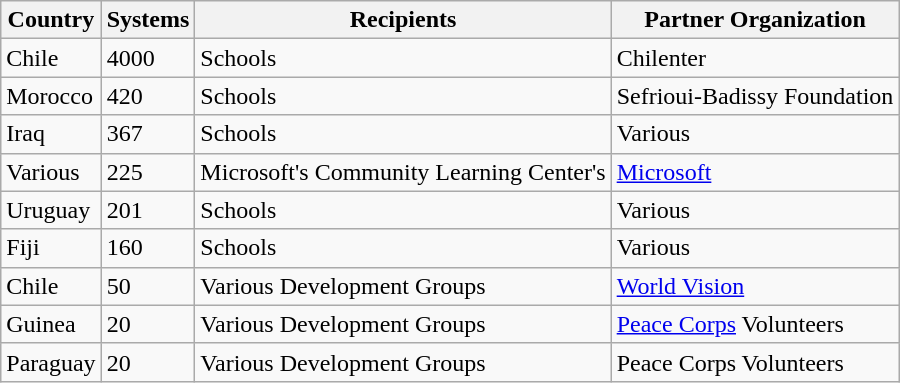<table class="wikitable">
<tr ->
<th>Country</th>
<th>Systems</th>
<th>Recipients</th>
<th>Partner Organization</th>
</tr>
<tr ->
<td>Chile</td>
<td>4000</td>
<td>Schools</td>
<td>Chilenter</td>
</tr>
<tr ->
<td>Morocco</td>
<td>420</td>
<td>Schools</td>
<td>Sefrioui-Badissy Foundation</td>
</tr>
<tr ->
<td>Iraq</td>
<td>367</td>
<td>Schools</td>
<td>Various</td>
</tr>
<tr ->
<td>Various</td>
<td>225</td>
<td>Microsoft's Community Learning Center's</td>
<td><a href='#'>Microsoft</a></td>
</tr>
<tr ->
<td>Uruguay</td>
<td>201</td>
<td>Schools</td>
<td>Various</td>
</tr>
<tr ->
<td>Fiji</td>
<td>160</td>
<td>Schools</td>
<td>Various</td>
</tr>
<tr ->
<td>Chile</td>
<td>50</td>
<td>Various Development Groups</td>
<td><a href='#'>World Vision</a></td>
</tr>
<tr ->
<td>Guinea</td>
<td>20</td>
<td>Various Development Groups</td>
<td><a href='#'>Peace Corps</a> Volunteers</td>
</tr>
<tr ->
<td>Paraguay</td>
<td>20</td>
<td>Various Development Groups</td>
<td>Peace Corps Volunteers</td>
</tr>
</table>
